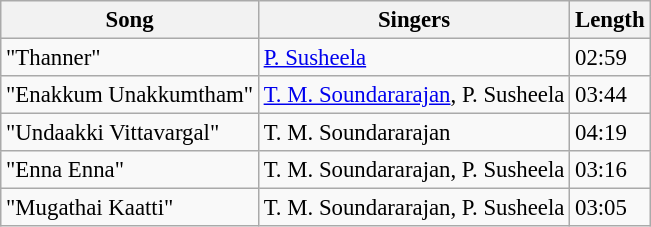<table class="wikitable" style="font-size:95%;">
<tr>
<th>Song</th>
<th>Singers</th>
<th>Length</th>
</tr>
<tr>
<td>"Thanner"</td>
<td><a href='#'>P. Susheela</a></td>
<td>02:59</td>
</tr>
<tr>
<td>"Enakkum Unakkumtham"</td>
<td><a href='#'>T. M. Soundararajan</a>, P. Susheela</td>
<td>03:44</td>
</tr>
<tr>
<td>"Undaakki Vittavargal"</td>
<td>T. M. Soundararajan</td>
<td>04:19</td>
</tr>
<tr>
<td>"Enna Enna"</td>
<td>T. M. Soundararajan, P. Susheela</td>
<td>03:16</td>
</tr>
<tr>
<td>"Mugathai Kaatti"</td>
<td>T. M. Soundararajan, P. Susheela</td>
<td>03:05</td>
</tr>
</table>
